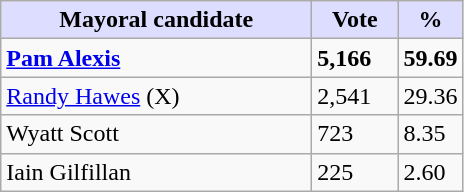<table class="wikitable">
<tr>
<th style="background:#ddf;" width="200px"><strong>Mayoral candidate</strong></th>
<th style="background:#ddf;" width="50px"><strong>Vote</strong></th>
<th style="background:#ddf;" width="30px"><strong>%</strong></th>
</tr>
<tr>
<td><strong><a href='#'>Pam Alexis</a></strong></td>
<td><strong>5,166</strong></td>
<td><strong>59.69</strong></td>
</tr>
<tr>
<td><a href='#'>Randy Hawes</a> (X)</td>
<td>2,541</td>
<td>29.36</td>
</tr>
<tr>
<td>Wyatt Scott</td>
<td>723</td>
<td>8.35</td>
</tr>
<tr>
<td>Iain Gilfillan</td>
<td>225</td>
<td>2.60</td>
</tr>
</table>
